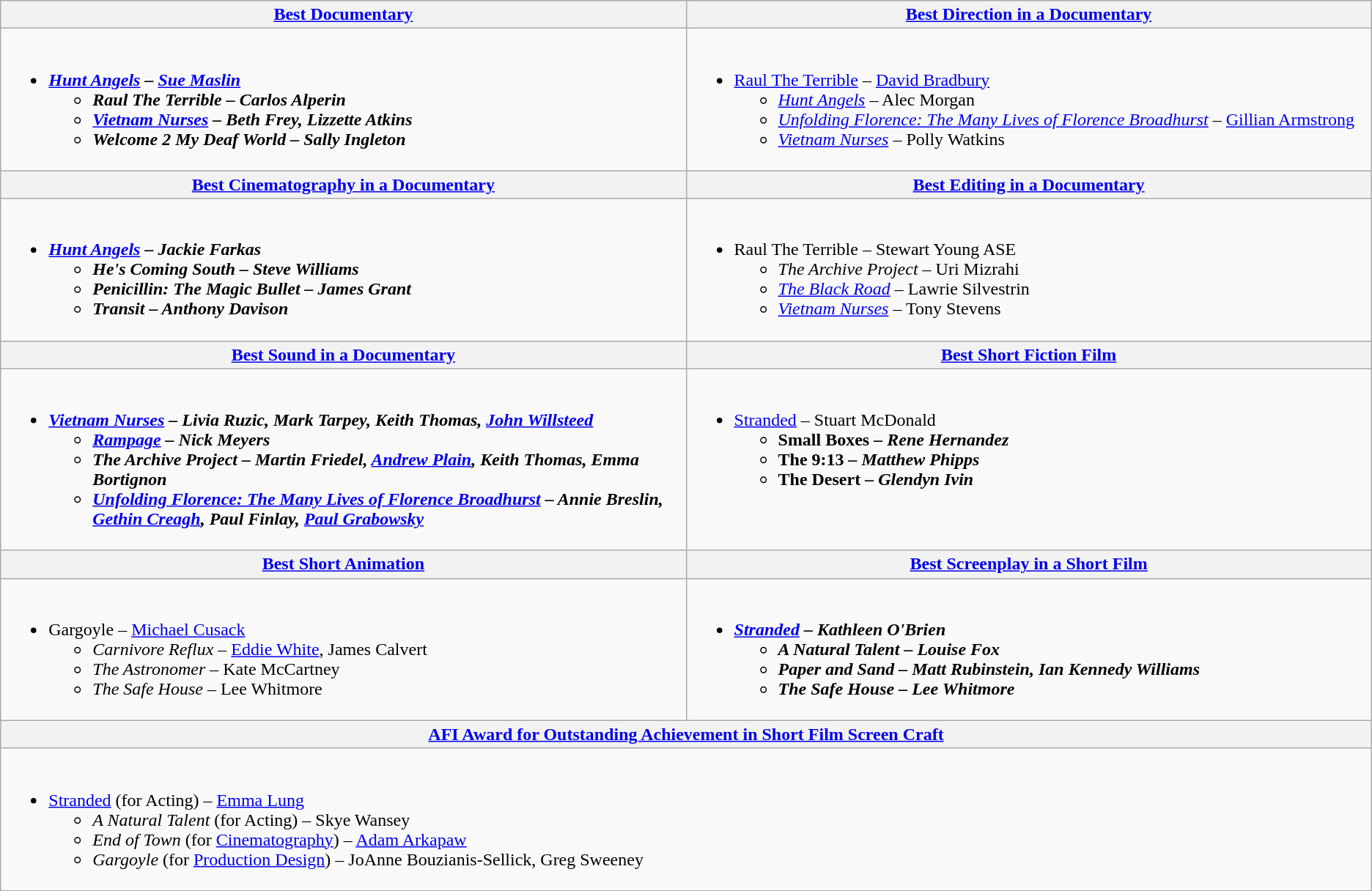<table class="wikitable">
<tr>
<th><a href='#'>Best Documentary</a></th>
<th><a href='#'>Best Direction in a Documentary</a></th>
</tr>
<tr>
<td valign="top"><br><ul><li><strong><em><a href='#'>Hunt Angels</a><em> – <a href='#'>Sue Maslin</a><strong><ul><li></em>Raul The Terrible<em> – Carlos Alperin</li><li></em><a href='#'>Vietnam Nurses</a><em> – Beth Frey, Lizzette Atkins</li><li></em>Welcome 2 My Deaf World<em> – Sally Ingleton</li></ul></li></ul></td>
<td><br><ul><li></em></strong><a href='#'>Raul The Terrible</a></em> – <a href='#'>David Bradbury</a></strong><ul><li><em><a href='#'>Hunt Angels</a></em> – Alec Morgan</li><li><em><a href='#'>Unfolding Florence: The Many Lives of Florence Broadhurst</a></em> – <a href='#'>Gillian Armstrong</a></li><li><em><a href='#'>Vietnam Nurses</a></em> – Polly Watkins</li></ul></li></ul></td>
</tr>
<tr>
<th><a href='#'>Best Cinematography in a Documentary</a></th>
<th><a href='#'>Best Editing in a Documentary</a></th>
</tr>
<tr>
<td width="50%" valign="top"><br><ul><li><strong><em><a href='#'>Hunt Angels</a><em> – Jackie Farkas<strong><ul><li></em>He's Coming South<em> – Steve Williams</li><li></em>Penicillin: The Magic Bullet<em> – James Grant</li><li></em>Transit<em> – Anthony Davison</li></ul></li></ul></td>
<td width="50%" valign="top"><br><ul><li></em></strong>Raul The Terrible</em> – Stewart Young ASE</strong><ul><li><em>The Archive Project</em> – Uri Mizrahi</li><li><em><a href='#'>The Black Road</a></em> – Lawrie Silvestrin</li><li><em><a href='#'>Vietnam Nurses</a></em> – Tony Stevens</li></ul></li></ul></td>
</tr>
<tr>
<th><a href='#'>Best Sound in a Documentary</a></th>
<th><a href='#'>Best Short Fiction Film</a></th>
</tr>
<tr>
<td width="50%" valign="top"><br><ul><li><strong><em><a href='#'>Vietnam Nurses</a><em> – Livia Ruzic, Mark Tarpey, Keith Thomas, <a href='#'>John Willsteed</a><strong><ul><li></em><a href='#'>Rampage</a><em> – Nick Meyers</li><li></em>The Archive Project<em> – Martin Friedel, <a href='#'>Andrew Plain</a>, Keith Thomas, Emma Bortignon</li><li></em><a href='#'>Unfolding Florence: The Many Lives of Florence Broadhurst</a><em> – Annie Breslin, <a href='#'>Gethin Creagh</a>, Paul Finlay, <a href='#'>Paul Grabowsky</a></li></ul></li></ul></td>
<td valign="top"><br><ul><li><a href='#'></em></strong>Stranded<strong><em></a> </em></strong>– Stuart McDonald<strong><em><ul><li></em>Small Boxes<em> – Rene Hernandez</li><li></em>The 9:13<em> – Matthew Phipps</li><li></em>The Desert<em> – Glendyn Ivin</li></ul></li></ul></td>
</tr>
<tr>
<th><a href='#'>Best Short Animation</a></th>
<th><a href='#'>Best Screenplay in a Short Film</a></th>
</tr>
<tr>
<td valign="top"><br><ul><li></em></strong>Gargoyle</em> – <a href='#'>Michael Cusack</a></strong><ul><li><em>Carnivore Reflux</em> – <a href='#'>Eddie White</a>, James Calvert</li><li><em>The Astronomer</em> – Kate McCartney</li><li><em>The Safe House</em> – Lee Whitmore</li></ul></li></ul></td>
<td valign="top"><br><ul><li><strong><em><a href='#'>Stranded</a><em> – Kathleen O'Brien<strong><ul><li></em>A Natural Talent<em> – Louise Fox</li><li></em>Paper and Sand<em> – Matt Rubinstein, Ian Kennedy Williams</li><li></em>The Safe House<em> – Lee Whitmore</li></ul></li></ul></td>
</tr>
<tr>
<th colspan="2"><a href='#'>AFI Award for Outstanding Achievement in Short Film Screen Craft</a></th>
</tr>
<tr>
<td colspan="2"><br><ul><li></em></strong><a href='#'>Stranded</a></em> (for Acting) – <a href='#'>Emma Lung</a></strong><ul><li><em>A Natural Talent</em> (for Acting) – Skye Wansey</li><li><em>End of Town</em> (for <a href='#'>Cinematography</a>) – <a href='#'>Adam Arkapaw</a></li><li><em>Gargoyle</em> (for <a href='#'>Production Design</a>) – JoAnne Bouzianis-Sellick, Greg Sweeney</li></ul></li></ul></td>
</tr>
</table>
